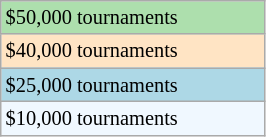<table class="wikitable"  style="font-size:85%; width:14%;">
<tr style="background:#addfad;">
<td>$50,000 tournaments</td>
</tr>
<tr style="background:#ffe4c4;">
<td>$40,000 tournaments</td>
</tr>
<tr style="background:lightblue;">
<td>$25,000 tournaments</td>
</tr>
<tr style="background:#f0f8ff;">
<td>$10,000 tournaments</td>
</tr>
</table>
